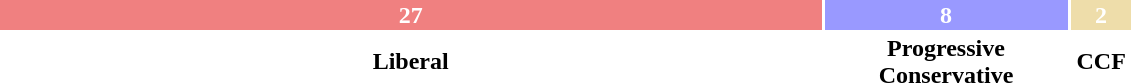<table style="width:60%; text-align:center;">
<tr style="color:white;">
<td style="background:#F08080; width:72.97%;"><strong>27</strong></td>
<td style="background:#9999FF; width:21.62%;"><strong>8</strong></td>
<td style="background:#EEDDAA; width:5.41%;"><strong>2</strong></td>
</tr>
<tr>
<td><span><strong>Liberal</strong></span></td>
<td><span><strong>Progressive Conservative</strong></span></td>
<td><span><strong>CCF</strong></span></td>
</tr>
</table>
